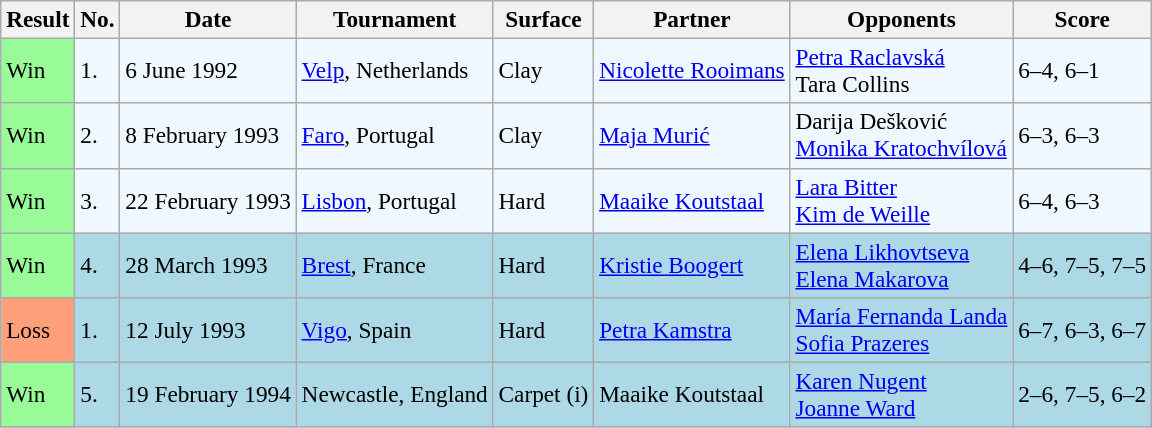<table class="sortable wikitable" style=font-size:97%>
<tr>
<th>Result</th>
<th>No.</th>
<th>Date</th>
<th>Tournament</th>
<th>Surface</th>
<th>Partner</th>
<th>Opponents</th>
<th>Score</th>
</tr>
<tr style="background:#f0f8ff;">
<td style="background:#98fb98;">Win</td>
<td>1.</td>
<td>6 June 1992</td>
<td><a href='#'>Velp</a>, Netherlands</td>
<td>Clay</td>
<td> <a href='#'>Nicolette Rooimans</a></td>
<td> <a href='#'>Petra Raclavská</a> <br>  Tara Collins</td>
<td>6–4, 6–1</td>
</tr>
<tr style="background:#f0f8ff;">
<td style="background:#98fb98;">Win</td>
<td>2.</td>
<td>8 February 1993</td>
<td><a href='#'>Faro</a>, Portugal</td>
<td>Clay</td>
<td> <a href='#'>Maja Murić</a></td>
<td> Darija Dešković <br>  <a href='#'>Monika Kratochvílová</a></td>
<td>6–3, 6–3</td>
</tr>
<tr style="background:#f0f8ff;">
<td style="background:#98fb98;">Win</td>
<td>3.</td>
<td>22 February 1993</td>
<td><a href='#'>Lisbon</a>, Portugal</td>
<td>Hard</td>
<td> <a href='#'>Maaike Koutstaal</a></td>
<td> <a href='#'>Lara Bitter</a> <br>  <a href='#'>Kim de Weille</a></td>
<td>6–4, 6–3</td>
</tr>
<tr style="background:lightblue;">
<td style="background:#98fb98;">Win</td>
<td>4.</td>
<td>28 March 1993</td>
<td><a href='#'>Brest</a>, France</td>
<td>Hard</td>
<td> <a href='#'>Kristie Boogert</a></td>
<td> <a href='#'>Elena Likhovtseva</a> <br>  <a href='#'>Elena Makarova</a></td>
<td>4–6, 7–5, 7–5</td>
</tr>
<tr style="background:lightblue;">
<td style="background:#ffa07a;">Loss</td>
<td>1.</td>
<td>12 July 1993</td>
<td><a href='#'>Vigo</a>, Spain</td>
<td>Hard</td>
<td> <a href='#'>Petra Kamstra</a></td>
<td> <a href='#'>María Fernanda Landa</a> <br>  <a href='#'>Sofia Prazeres</a></td>
<td>6–7, 6–3, 6–7</td>
</tr>
<tr style="background:lightblue;">
<td style="background:#98fb98;">Win</td>
<td>5.</td>
<td>19 February 1994</td>
<td>Newcastle, England</td>
<td>Carpet (i)</td>
<td> Maaike Koutstaal</td>
<td> <a href='#'>Karen Nugent</a> <br>  <a href='#'>Joanne Ward</a></td>
<td>2–6, 7–5, 6–2</td>
</tr>
</table>
